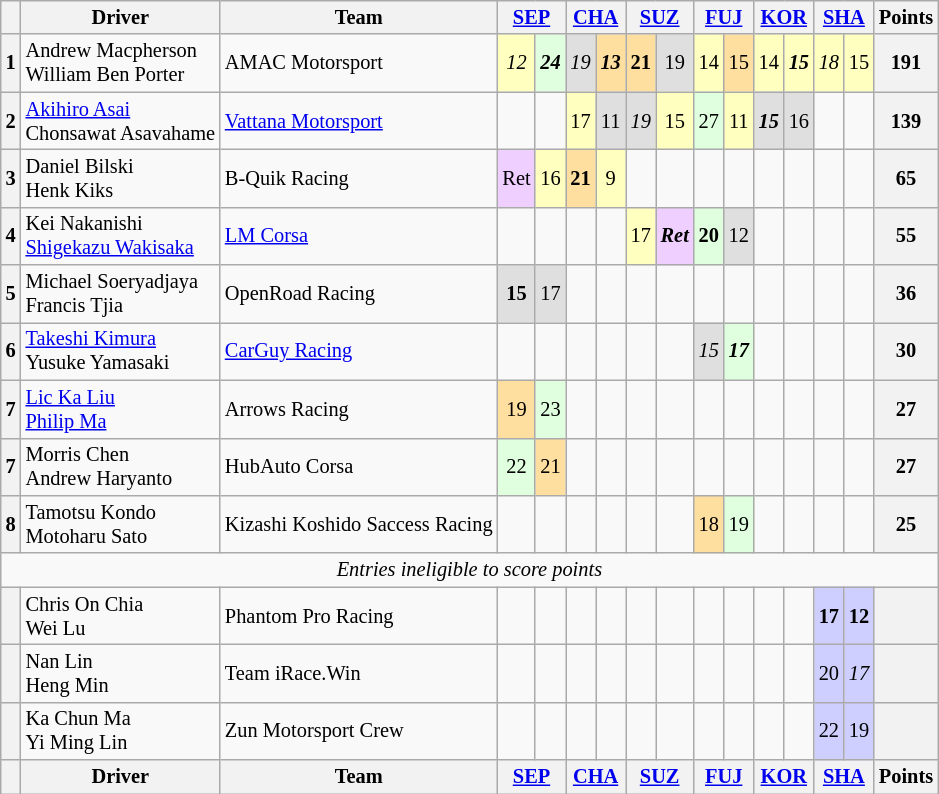<table class="wikitable" style="font-size: 85%; text-align:center;">
<tr>
<th></th>
<th>Driver</th>
<th>Team</th>
<th colspan=2><a href='#'>SEP</a><br></th>
<th colspan=2><a href='#'>CHA</a><br></th>
<th colspan=2><a href='#'>SUZ</a><br></th>
<th colspan=2><a href='#'>FUJ</a><br></th>
<th colspan=2><a href='#'>KOR</a><br></th>
<th colspan=2><a href='#'>SHA</a><br></th>
<th>Points</th>
</tr>
<tr>
<th>1</th>
<td align=left> Andrew Macpherson<br> William Ben Porter</td>
<td align=left> AMAC Motorsport</td>
<td style="background:#FFFFBF;"><em>12</em></td>
<td style="background:#DFFFDF;"><strong><em>24</em></strong></td>
<td style="background:#DFDFDF;"><em>19</em></td>
<td style="background:#FFDF9F;"><strong><em>13</em></strong></td>
<td style="background:#FFDF9F;"><strong>21</strong></td>
<td style="background:#DFDFDF;">19</td>
<td style="background:#FFFFBF;">14</td>
<td style="background:#FFDF9F;">15</td>
<td style="background:#FFFFBF;">14</td>
<td style="background:#FFFFBF;"><strong><em>15</em></strong></td>
<td style="background:#FFFFBF;"><em>18</em></td>
<td style="background:#FFFFBF;">15</td>
<th>191</th>
</tr>
<tr>
<th>2</th>
<td align=left> <a href='#'>Akihiro Asai</a><br> Chonsawat Asavahame</td>
<td align=left> <a href='#'>Vattana Motorsport</a></td>
<td></td>
<td></td>
<td style="background:#FFFFBF;">17</td>
<td style="background:#DFDFDF;">11</td>
<td style="background:#DFDFDF;"><em>19</em></td>
<td style="background:#FFFFBF;">15</td>
<td style="background:#DFFFDF;">27</td>
<td style="background:#FFFFBF;">11</td>
<td style="background:#DFDFDF;"><strong><em>15</em></strong></td>
<td style="background:#DFDFDF;">16</td>
<td></td>
<td></td>
<th>139</th>
</tr>
<tr>
<th>3</th>
<td align=left> Daniel Bilski<br> Henk Kiks</td>
<td align=left> B-Quik Racing</td>
<td style="background:#EFCFFF;">Ret</td>
<td style="background:#FFFFBF;">16</td>
<td style="background:#FFDF9F;"><strong>21</strong></td>
<td style="background:#FFFFBF;">9</td>
<td></td>
<td></td>
<td></td>
<td></td>
<td></td>
<td></td>
<td></td>
<td></td>
<th>65</th>
</tr>
<tr>
<th>4</th>
<td align=left> Kei Nakanishi<br> <a href='#'>Shigekazu Wakisaka</a></td>
<td align=left> <a href='#'>LM Corsa</a></td>
<td></td>
<td></td>
<td></td>
<td></td>
<td style="background:#FFFFBF;">17</td>
<td style="background:#EFCFFF;"><strong><em>Ret</em></strong></td>
<td style="background:#DFFFDF;"><strong>20</strong></td>
<td style="background:#DFDFDF;">12</td>
<td></td>
<td></td>
<td></td>
<td></td>
<th>55</th>
</tr>
<tr>
<th>5</th>
<td align=left> Michael Soeryadjaya<br> Francis Tjia</td>
<td align=left> OpenRoad Racing</td>
<td style="background:#DFDFDF;"><strong>15</strong></td>
<td style="background:#DFDFDF;">17</td>
<td></td>
<td></td>
<td></td>
<td></td>
<td></td>
<td></td>
<td></td>
<td></td>
<td></td>
<td></td>
<th>36</th>
</tr>
<tr>
<th>6</th>
<td align=left> <a href='#'>Takeshi Kimura</a><br> Yusuke Yamasaki</td>
<td align=left> <a href='#'>CarGuy Racing</a></td>
<td></td>
<td></td>
<td></td>
<td></td>
<td></td>
<td></td>
<td style="background:#DFDFDF;"><em>15</em></td>
<td style="background:#DFFFDF;"><strong><em>17</em></strong></td>
<td></td>
<td></td>
<td></td>
<td></td>
<th>30</th>
</tr>
<tr>
<th>7</th>
<td align=left> <a href='#'>Lic Ka Liu</a><br> <a href='#'>Philip Ma</a></td>
<td align=left> Arrows Racing</td>
<td style="background:#FFDF9F;">19</td>
<td style="background:#DFFFDF;">23</td>
<td></td>
<td></td>
<td></td>
<td></td>
<td></td>
<td></td>
<td></td>
<td></td>
<td></td>
<td></td>
<th>27</th>
</tr>
<tr>
<th>7</th>
<td align=left> Morris Chen<br> Andrew Haryanto</td>
<td align=left> HubAuto Corsa</td>
<td style="background:#DFFFDF;">22</td>
<td style="background:#FFDF9F;">21</td>
<td></td>
<td></td>
<td></td>
<td></td>
<td></td>
<td></td>
<td></td>
<td></td>
<td></td>
<td></td>
<th>27</th>
</tr>
<tr>
<th>8</th>
<td align=left> Tamotsu Kondo<br> Motoharu Sato</td>
<td align=left> Kizashi Koshido Saccess Racing</td>
<td></td>
<td></td>
<td></td>
<td></td>
<td></td>
<td></td>
<td style="background:#FFDF9F;">18</td>
<td style="background:#DFFFDF;">19</td>
<td></td>
<td></td>
<td></td>
<td></td>
<th>25</th>
</tr>
<tr>
<td colspan=16><em>Entries ineligible to score points</em></td>
</tr>
<tr>
<th></th>
<td align=left> Chris On Chia<br> Wei Lu</td>
<td align=left> Phantom Pro Racing</td>
<td></td>
<td></td>
<td></td>
<td></td>
<td></td>
<td></td>
<td></td>
<td></td>
<td></td>
<td></td>
<td style="background:#CFCFFF;"><strong>17</strong></td>
<td style="background:#CFCFFF;"><strong>12</strong></td>
<th></th>
</tr>
<tr>
<th></th>
<td align=left> Nan Lin<br> Heng Min</td>
<td align=left> Team iRace.Win</td>
<td></td>
<td></td>
<td></td>
<td></td>
<td></td>
<td></td>
<td></td>
<td></td>
<td></td>
<td></td>
<td style="background:#CFCFFF;">20</td>
<td style="background:#CFCFFF;"><em>17</em></td>
<th></th>
</tr>
<tr>
<th></th>
<td align=left> Ka Chun Ma<br> Yi Ming Lin</td>
<td align=left> Zun Motorsport Crew</td>
<td></td>
<td></td>
<td></td>
<td></td>
<td></td>
<td></td>
<td></td>
<td></td>
<td></td>
<td></td>
<td style="background:#CFCFFF;">22</td>
<td style="background:#CFCFFF;">19</td>
<th></th>
</tr>
<tr>
<th valign=middle></th>
<th valign=middle>Driver</th>
<th valign=middle>Team</th>
<th colspan=2><a href='#'>SEP</a><br></th>
<th colspan=2><a href='#'>CHA</a><br></th>
<th colspan=2><a href='#'>SUZ</a><br></th>
<th colspan=2><a href='#'>FUJ</a><br></th>
<th colspan=2><a href='#'>KOR</a><br></th>
<th colspan=2><a href='#'>SHA</a><br></th>
<th valign=middle>Points</th>
</tr>
</table>
